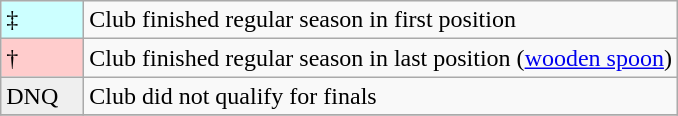<table class="wikitable">
<tr>
<td style="background:#CCFFFF; width:3em">‡</td>
<td>Club finished regular season in first position</td>
</tr>
<tr>
<td style="background-color:#fcc; width:3em">†</td>
<td>Club finished regular season in last position (<a href='#'>wooden spoon</a>)</td>
</tr>
<tr>
<td style="background:#efefef;">DNQ</td>
<td>Club did not qualify for finals</td>
</tr>
<tr>
</tr>
</table>
